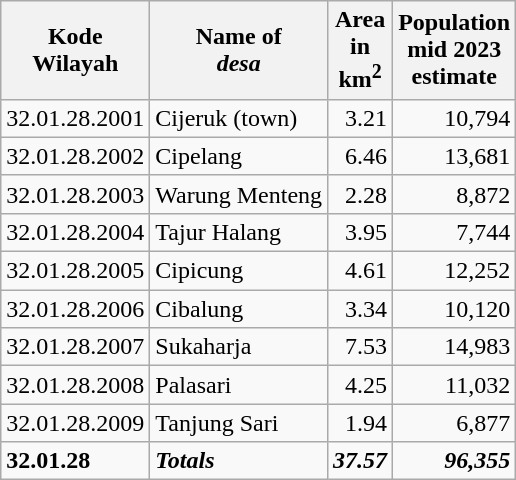<table class="wikitable">
<tr>
<th>Kode <br>Wilayah</th>
<th>Name of <br> <em>desa</em></th>
<th>Area <br>in <br>km<sup>2</sup></th>
<th>Population<br>mid 2023<br>estimate</th>
</tr>
<tr>
<td>32.01.28.2001</td>
<td>Cijeruk (town)</td>
<td align="right">3.21</td>
<td align="right">10,794</td>
</tr>
<tr>
<td>32.01.28.2002</td>
<td>Cipelang</td>
<td align="right">6.46</td>
<td align="right">13,681</td>
</tr>
<tr>
<td>32.01.28.2003</td>
<td>Warung Menteng</td>
<td align="right">2.28</td>
<td align="right">8,872</td>
</tr>
<tr>
<td>32.01.28.2004</td>
<td>Tajur Halang</td>
<td align="right">3.95</td>
<td align="right">7,744</td>
</tr>
<tr>
<td>32.01.28.2005</td>
<td>Cipicung</td>
<td align="right">4.61</td>
<td align="right">12,252</td>
</tr>
<tr>
<td>32.01.28.2006</td>
<td>Cibalung</td>
<td align="right">3.34</td>
<td align="right">10,120</td>
</tr>
<tr>
<td>32.01.28.2007</td>
<td>Sukaharja</td>
<td align="right">7.53</td>
<td align="right">14,983</td>
</tr>
<tr>
<td>32.01.28.2008</td>
<td>Palasari</td>
<td align="right">4.25</td>
<td align="right">11,032</td>
</tr>
<tr>
<td>32.01.28.2009</td>
<td>Tanjung Sari</td>
<td align="right">1.94</td>
<td align="right">6,877</td>
</tr>
<tr>
<td><strong>32.01.28</strong></td>
<td><strong><em>Totals</em></strong></td>
<td align="right"><strong><em>37.57</em></strong></td>
<td align="right"><strong><em>96,355</em></strong></td>
</tr>
</table>
